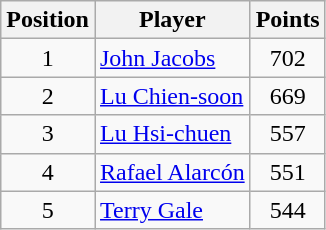<table class=wikitable>
<tr>
<th>Position</th>
<th>Player</th>
<th>Points</th>
</tr>
<tr>
<td align=center>1</td>
<td> <a href='#'>John Jacobs</a></td>
<td align=center>702</td>
</tr>
<tr>
<td align=center>2</td>
<td> <a href='#'>Lu Chien-soon</a></td>
<td align=center>669</td>
</tr>
<tr>
<td align=center>3</td>
<td> <a href='#'>Lu Hsi-chuen</a></td>
<td align=center>557</td>
</tr>
<tr>
<td align=center>4</td>
<td> <a href='#'>Rafael Alarcón</a></td>
<td align=center>551</td>
</tr>
<tr>
<td align=center>5</td>
<td> <a href='#'>Terry Gale</a></td>
<td align=center>544</td>
</tr>
</table>
